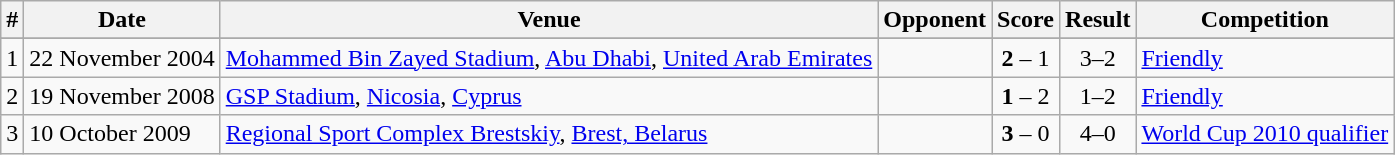<table class="wikitable" border="1">
<tr>
<th>#</th>
<th>Date</th>
<th>Venue</th>
<th>Opponent</th>
<th>Score</th>
<th>Result</th>
<th>Competition</th>
</tr>
<tr>
</tr>
<tr>
<td>1</td>
<td>22 November 2004</td>
<td><a href='#'>Mohammed Bin Zayed Stadium</a>, <a href='#'>Abu Dhabi</a>, <a href='#'>United Arab Emirates</a></td>
<td></td>
<td align=center><strong>2</strong> – 1</td>
<td align=center>3–2</td>
<td><a href='#'>Friendly</a></td>
</tr>
<tr>
<td>2</td>
<td>19 November 2008</td>
<td><a href='#'>GSP Stadium</a>, <a href='#'>Nicosia</a>, <a href='#'>Cyprus</a></td>
<td></td>
<td align=center><strong>1</strong> – 2</td>
<td align=center>1–2</td>
<td><a href='#'>Friendly</a></td>
</tr>
<tr>
<td>3</td>
<td>10 October 2009</td>
<td><a href='#'>Regional Sport Complex Brestskiy</a>, <a href='#'>Brest, Belarus</a></td>
<td></td>
<td align=center><strong>3</strong> – 0</td>
<td align=center>4–0</td>
<td><a href='#'>World Cup 2010 qualifier</a></td>
</tr>
</table>
